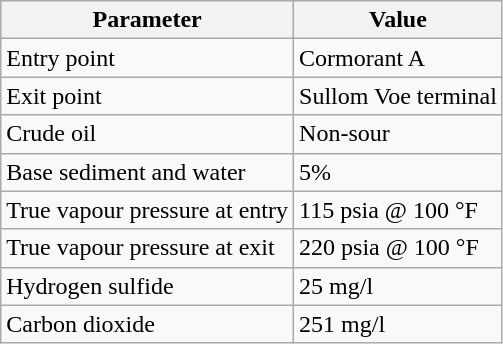<table class="wikitable">
<tr>
<th>Parameter</th>
<th>Value</th>
</tr>
<tr>
<td>Entry point</td>
<td>Cormorant A</td>
</tr>
<tr>
<td>Exit point</td>
<td>Sullom Voe terminal</td>
</tr>
<tr>
<td>Crude oil</td>
<td>Non-sour</td>
</tr>
<tr>
<td>Base sediment and water</td>
<td>5%</td>
</tr>
<tr>
<td>True vapour pressure at entry</td>
<td>115 psia @ 100 °F</td>
</tr>
<tr>
<td>True vapour pressure at exit</td>
<td>220 psia @ 100 °F</td>
</tr>
<tr>
<td>Hydrogen sulfide</td>
<td>25 mg/l</td>
</tr>
<tr>
<td>Carbon dioxide</td>
<td>251 mg/l</td>
</tr>
</table>
